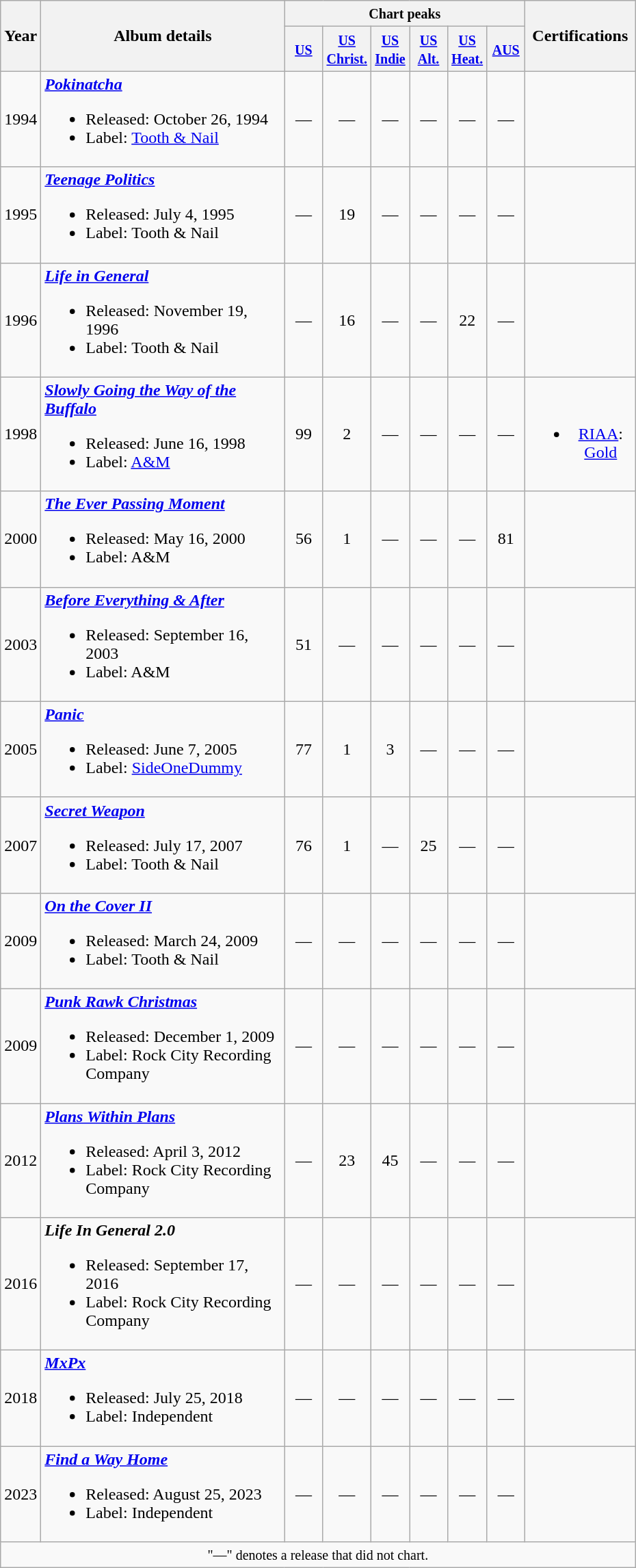<table class="wikitable">
<tr>
<th rowspan="2">Year</th>
<th rowspan="2" style="width:230px;">Album details</th>
<th colspan="6"><small>Chart peaks</small></th>
<th rowspan="2" style="width:100px;">Certifications</th>
</tr>
<tr>
<th style="width:30px;"><small><a href='#'>US</a></small><br></th>
<th style="width:30px;"><small><a href='#'>US Christ.</a></small><br></th>
<th style="width:30px;"><small><a href='#'>US Indie</a></small><br></th>
<th style="width:30px;"><small><a href='#'>US Alt.</a></small><br></th>
<th style="width:30px;"><small><a href='#'>US Heat.</a></small><br></th>
<th style="width:30px;"><small><a href='#'>AUS</a></small><br></th>
</tr>
<tr>
<td>1994</td>
<td><strong><em><a href='#'>Pokinatcha</a></em></strong><br><ul><li>Released: October 26, 1994</li><li>Label: <a href='#'>Tooth & Nail</a></li></ul></td>
<td style="text-align:center;">—</td>
<td style="text-align:center;">—</td>
<td style="text-align:center;">—</td>
<td style="text-align:center;">—</td>
<td style="text-align:center;">—</td>
<td style="text-align:center;">—</td>
<td></td>
</tr>
<tr>
<td>1995</td>
<td><strong><em><a href='#'>Teenage Politics</a></em></strong><br><ul><li>Released: July 4, 1995</li><li>Label: Tooth & Nail</li></ul></td>
<td style="text-align:center;">—</td>
<td style="text-align:center;">19</td>
<td style="text-align:center;">—</td>
<td style="text-align:center;">—</td>
<td style="text-align:center;">—</td>
<td style="text-align:center;">—</td>
<td></td>
</tr>
<tr>
<td>1996</td>
<td><strong><em><a href='#'>Life in General</a></em></strong><br><ul><li>Released: November 19, 1996</li><li>Label: Tooth & Nail</li></ul></td>
<td style="text-align:center;">—</td>
<td style="text-align:center;">16</td>
<td style="text-align:center;">—</td>
<td style="text-align:center;">—</td>
<td style="text-align:center;">22</td>
<td style="text-align:center;">—</td>
<td></td>
</tr>
<tr>
<td>1998</td>
<td><strong><em><a href='#'>Slowly Going the Way of the Buffalo</a></em></strong><br><ul><li>Released: June 16, 1998</li><li>Label: <a href='#'>A&M</a></li></ul></td>
<td style="text-align:center;">99</td>
<td style="text-align:center;">2</td>
<td style="text-align:center;">—</td>
<td style="text-align:center;">—</td>
<td style="text-align:center;">—</td>
<td style="text-align:center;">—</td>
<td style="text-align:center;"><br><ul><li><a href='#'>RIAA</a>: <a href='#'>Gold</a></li></ul></td>
</tr>
<tr>
<td>2000</td>
<td><strong><em><a href='#'>The Ever Passing Moment</a></em></strong><br><ul><li>Released: May 16, 2000</li><li>Label: A&M</li></ul></td>
<td style="text-align:center;">56</td>
<td style="text-align:center;">1</td>
<td style="text-align:center;">—</td>
<td style="text-align:center;">—</td>
<td style="text-align:center;">—</td>
<td style="text-align:center;">81</td>
<td></td>
</tr>
<tr>
<td>2003</td>
<td><strong><em><a href='#'>Before Everything & After</a></em></strong><br><ul><li>Released: September 16, 2003</li><li>Label: A&M</li></ul></td>
<td style="text-align:center;">51</td>
<td style="text-align:center;">—</td>
<td style="text-align:center;">—</td>
<td style="text-align:center;">—</td>
<td style="text-align:center;">—</td>
<td style="text-align:center;">—</td>
<td></td>
</tr>
<tr>
<td>2005</td>
<td><strong><em><a href='#'>Panic</a></em></strong><br><ul><li>Released: June 7, 2005</li><li>Label: <a href='#'>SideOneDummy</a></li></ul></td>
<td style="text-align:center;">77</td>
<td style="text-align:center;">1</td>
<td style="text-align:center;">3</td>
<td style="text-align:center;">—</td>
<td style="text-align:center;">—</td>
<td style="text-align:center;">—</td>
<td></td>
</tr>
<tr>
<td>2007</td>
<td><strong><em><a href='#'>Secret Weapon</a></em></strong><br><ul><li>Released: July 17, 2007</li><li>Label: Tooth & Nail</li></ul></td>
<td style="text-align:center;">76</td>
<td style="text-align:center;">1</td>
<td style="text-align:center;">—</td>
<td style="text-align:center;">25</td>
<td style="text-align:center;">—</td>
<td style="text-align:center;">—</td>
<td></td>
</tr>
<tr>
<td>2009</td>
<td><strong><em><a href='#'>On the Cover II</a></em></strong><br><ul><li>Released: March 24, 2009</li><li>Label: Tooth & Nail</li></ul></td>
<td style="text-align:center;">—</td>
<td style="text-align:center;">—</td>
<td style="text-align:center;">—</td>
<td style="text-align:center;">—</td>
<td style="text-align:center;">—</td>
<td style="text-align:center;">—</td>
<td></td>
</tr>
<tr>
<td>2009</td>
<td><strong><em><a href='#'>Punk Rawk Christmas</a></em></strong><br><ul><li>Released: December 1, 2009</li><li>Label: Rock City Recording Company</li></ul></td>
<td style="text-align:center;">—</td>
<td style="text-align:center;">—</td>
<td style="text-align:center;">—</td>
<td style="text-align:center;">—</td>
<td style="text-align:center;">—</td>
<td style="text-align:center;">—</td>
<td></td>
</tr>
<tr>
<td>2012</td>
<td><strong><em><a href='#'>Plans Within Plans</a></em></strong><br><ul><li>Released: April 3, 2012</li><li>Label: Rock City Recording Company</li></ul></td>
<td style="text-align:center;">—</td>
<td style="text-align:center;">23</td>
<td style="text-align:center;">45</td>
<td style="text-align:center;">—</td>
<td style="text-align:center;">—</td>
<td style="text-align:center;">—</td>
<td></td>
</tr>
<tr>
<td>2016</td>
<td><strong><em>Life In General 2.0</em></strong><br><ul><li>Released: September 17, 2016</li><li>Label: Rock City Recording Company</li></ul></td>
<td style="text-align:center;">—</td>
<td style="text-align:center;">—</td>
<td style="text-align:center;">—</td>
<td style="text-align:center;">—</td>
<td style="text-align:center;">—</td>
<td style="text-align:center;">—</td>
<td></td>
</tr>
<tr>
<td>2018</td>
<td><strong><em><a href='#'>MxPx</a></em></strong><br><ul><li>Released: July 25, 2018</li><li>Label: Independent</li></ul></td>
<td style="text-align:center;">—</td>
<td style="text-align:center;">—</td>
<td style="text-align:center;">—</td>
<td style="text-align:center;">—</td>
<td style="text-align:center;">—</td>
<td style="text-align:center;">—</td>
<td></td>
</tr>
<tr>
<td>2023</td>
<td><strong><em><a href='#'>Find a Way Home</a></em></strong><br><ul><li>Released: August 25, 2023</li><li>Label: Independent</li></ul></td>
<td style="text-align:center;">—</td>
<td style="text-align:center;">—</td>
<td style="text-align:center;">—</td>
<td style="text-align:center;">—</td>
<td style="text-align:center;">—</td>
<td style="text-align:center;">—</td>
<td></td>
</tr>
<tr>
<td colspan="11" align="center"><small>"—" denotes a release that did not chart.</small></td>
</tr>
</table>
